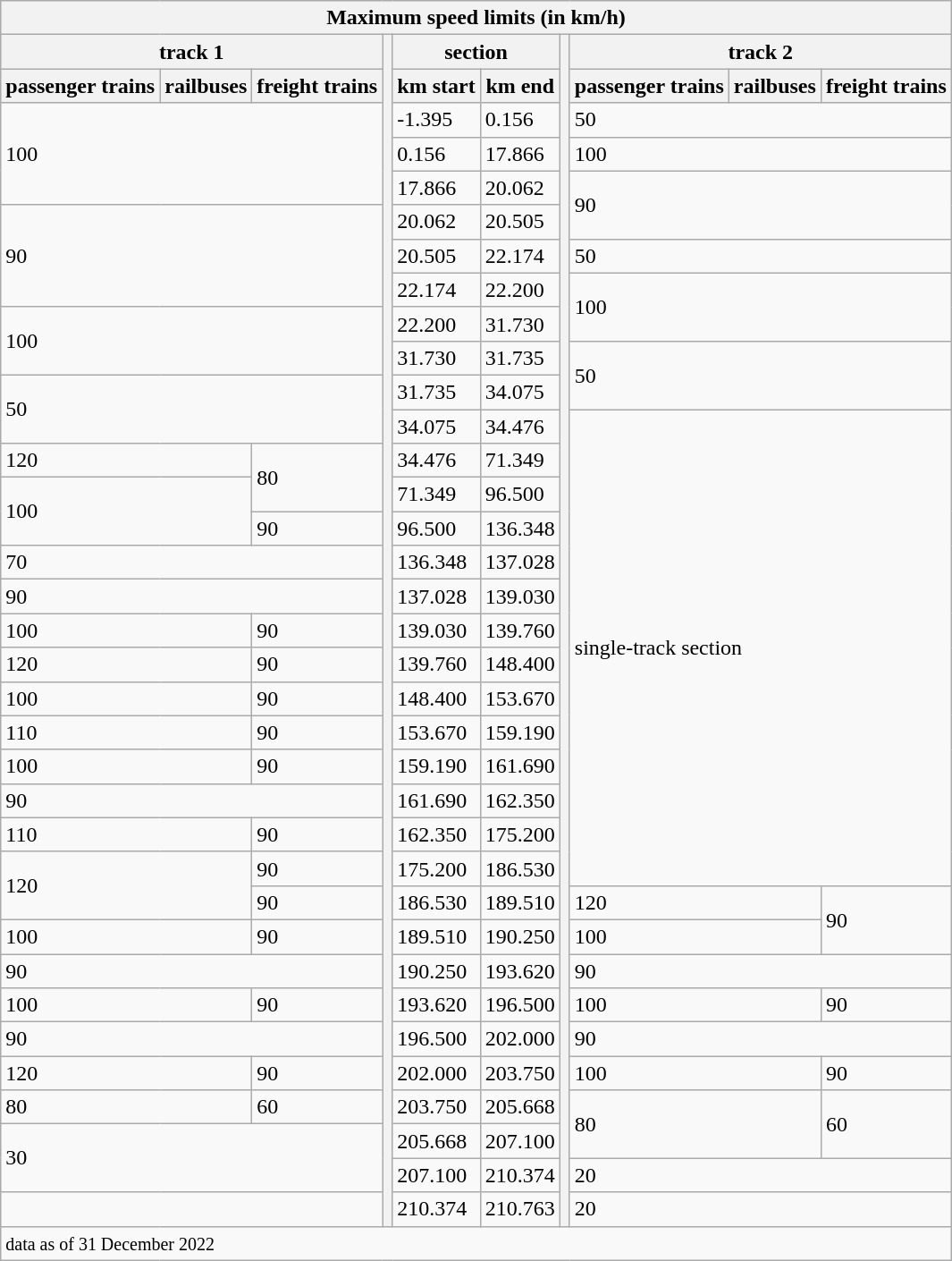<table class="wikitable">
<tr>
<th colspan="10">Maximum speed limits (in km/h)</th>
</tr>
<tr>
<th colspan="3">track 1</th>
<th rowspan="35"></th>
<th colspan="2">section</th>
<th rowspan="35"></th>
<th colspan="3">track 2</th>
</tr>
<tr>
<th>passenger trains</th>
<th>railbuses</th>
<th>freight trains</th>
<th>km start</th>
<th>km end</th>
<th>passenger trains</th>
<th>railbuses</th>
<th>freight trains</th>
</tr>
<tr>
<td colspan="3" rowspan="3">100</td>
<td>-1.395</td>
<td>0.156</td>
<td colspan="3">50</td>
</tr>
<tr>
<td>0.156</td>
<td>17.866</td>
<td colspan="3">100</td>
</tr>
<tr>
<td>17.866</td>
<td>20.062</td>
<td colspan="3" rowspan="2">90</td>
</tr>
<tr>
<td colspan="3" rowspan="3">90</td>
<td>20.062</td>
<td>20.505</td>
</tr>
<tr>
<td>20.505</td>
<td>22.174</td>
<td colspan="3">50</td>
</tr>
<tr>
<td>22.174</td>
<td>22.200</td>
<td colspan="3" rowspan="2">100</td>
</tr>
<tr>
<td colspan="3" rowspan="2">100</td>
<td>22.200</td>
<td>31.730</td>
</tr>
<tr>
<td>31.730</td>
<td>31.735</td>
<td colspan="3" rowspan="2">50</td>
</tr>
<tr>
<td colspan="3" rowspan="2">50</td>
<td>31.735</td>
<td>34.075</td>
</tr>
<tr>
<td>34.075</td>
<td>34.476</td>
<td colspan="3" rowspan="14">single-track section</td>
</tr>
<tr>
<td colspan="2">120</td>
<td rowspan="2">80</td>
<td>34.476</td>
<td>71.349</td>
</tr>
<tr>
<td colspan="2" rowspan="2">100</td>
<td>71.349</td>
<td>96.500</td>
</tr>
<tr>
<td>90</td>
<td>96.500</td>
<td>136.348</td>
</tr>
<tr>
<td colspan="3">70</td>
<td>136.348</td>
<td>137.028</td>
</tr>
<tr>
<td colspan="3">90</td>
<td>137.028</td>
<td>139.030</td>
</tr>
<tr>
<td colspan="2">100</td>
<td>90</td>
<td>139.030</td>
<td>139.760</td>
</tr>
<tr>
<td colspan="2">120</td>
<td>90</td>
<td>139.760</td>
<td>148.400</td>
</tr>
<tr>
<td colspan="2">100</td>
<td>90</td>
<td>148.400</td>
<td>153.670</td>
</tr>
<tr>
<td colspan="2">110</td>
<td>90</td>
<td>153.670</td>
<td>159.190</td>
</tr>
<tr>
<td colspan="2">100</td>
<td>90</td>
<td>159.190</td>
<td>161.690</td>
</tr>
<tr>
<td colspan="3">90</td>
<td>161.690</td>
<td>162.350</td>
</tr>
<tr>
<td colspan="2">110</td>
<td>90</td>
<td>162.350</td>
<td>175.200</td>
</tr>
<tr>
<td colspan="2" rowspan="2">120</td>
<td>90</td>
<td>175.200</td>
<td>186.530</td>
</tr>
<tr>
<td>90</td>
<td>186.530</td>
<td>189.510</td>
<td colspan="2">120</td>
<td rowspan="2">90</td>
</tr>
<tr>
<td colspan="2">100</td>
<td>90</td>
<td>189.510</td>
<td>190.250</td>
<td colspan="2">100</td>
</tr>
<tr>
<td colspan="3">90</td>
<td>190.250</td>
<td>193.620</td>
<td colspan="3">90</td>
</tr>
<tr>
<td colspan="2">100</td>
<td>90</td>
<td>193.620</td>
<td>196.500</td>
<td colspan="2">100</td>
<td>90</td>
</tr>
<tr>
<td colspan="3">90</td>
<td>196.500</td>
<td>202.000</td>
<td colspan="3">90</td>
</tr>
<tr>
<td colspan="2">120</td>
<td>90</td>
<td>202.000</td>
<td>203.750</td>
<td colspan="2">100</td>
<td>90</td>
</tr>
<tr>
<td colspan="2">80</td>
<td>60</td>
<td>203.750</td>
<td>205.668</td>
<td colspan="2" rowspan="2">80</td>
<td rowspan="2">60</td>
</tr>
<tr>
<td colspan="3" rowspan="2">30</td>
<td>205.668</td>
<td>207.100</td>
</tr>
<tr>
<td>207.100</td>
<td>210.374</td>
<td colspan="3">20</td>
</tr>
<tr>
<td colspan="3"></td>
<td>210.374</td>
<td>210.763</td>
<td colspan="3">20</td>
</tr>
<tr>
<td colspan="10"><small>data as of 31 December 2022</small></td>
</tr>
</table>
